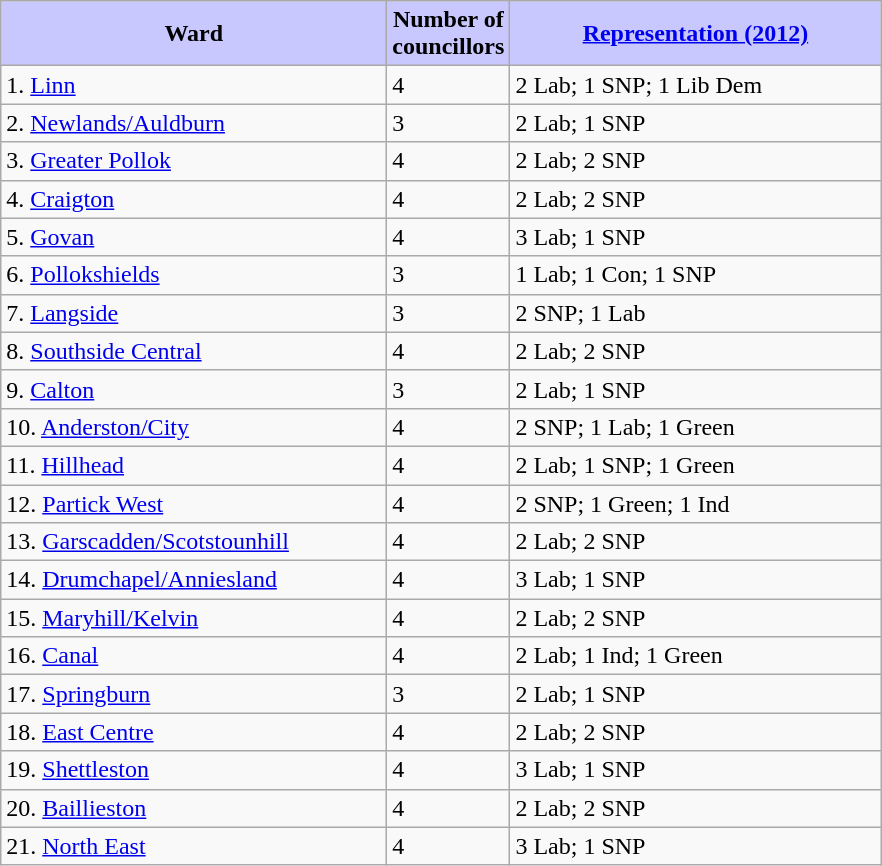<table class="wikitable">
<tr>
<th style="width: 250px; background:#c8c8ff;">Ward</th>
<th style="width: 60px; background:#c8c8ff;">Number of councillors</th>
<th style="width: 240px; background:#c8c8ff;"><a href='#'>Representation (2012)</a></th>
</tr>
<tr>
<td>1. <a href='#'>Linn</a></td>
<td>4</td>
<td>2 Lab; 1 SNP; 1 Lib Dem</td>
</tr>
<tr>
<td>2. <a href='#'>Newlands/Auldburn</a></td>
<td>3</td>
<td>2 Lab; 1 SNP</td>
</tr>
<tr>
<td>3. <a href='#'>Greater Pollok</a></td>
<td>4</td>
<td>2 Lab; 2 SNP</td>
</tr>
<tr>
<td>4. <a href='#'>Craigton</a></td>
<td>4</td>
<td>2 Lab; 2 SNP</td>
</tr>
<tr>
<td>5. <a href='#'>Govan</a></td>
<td>4</td>
<td>3 Lab; 1 SNP</td>
</tr>
<tr>
<td>6. <a href='#'>Pollokshields</a></td>
<td>3</td>
<td>1 Lab; 1 Con; 1 SNP</td>
</tr>
<tr>
<td>7. <a href='#'>Langside</a></td>
<td>3</td>
<td>2 SNP; 1 Lab</td>
</tr>
<tr>
<td>8. <a href='#'>Southside Central</a></td>
<td>4</td>
<td>2 Lab; 2 SNP</td>
</tr>
<tr>
<td>9. <a href='#'>Calton</a></td>
<td>3</td>
<td>2 Lab; 1 SNP</td>
</tr>
<tr>
<td>10. <a href='#'>Anderston/City</a></td>
<td>4</td>
<td>2 SNP; 1 Lab; 1 Green</td>
</tr>
<tr>
<td>11. <a href='#'>Hillhead</a></td>
<td>4</td>
<td>2 Lab; 1 SNP; 1 Green</td>
</tr>
<tr>
<td>12. <a href='#'>Partick West</a></td>
<td>4</td>
<td>2 SNP; 1 Green; 1 Ind</td>
</tr>
<tr>
<td>13. <a href='#'>Garscadden/Scotstounhill</a></td>
<td>4</td>
<td>2 Lab; 2 SNP</td>
</tr>
<tr>
<td>14. <a href='#'>Drumchapel/Anniesland</a></td>
<td>4</td>
<td>3 Lab; 1 SNP</td>
</tr>
<tr>
<td>15. <a href='#'>Maryhill/Kelvin</a></td>
<td>4</td>
<td>2 Lab; 2 SNP</td>
</tr>
<tr>
<td>16. <a href='#'>Canal</a></td>
<td>4</td>
<td>2 Lab; 1 Ind; 1 Green</td>
</tr>
<tr>
<td>17. <a href='#'>Springburn</a></td>
<td>3</td>
<td>2 Lab; 1 SNP</td>
</tr>
<tr>
<td>18. <a href='#'>East Centre</a></td>
<td>4</td>
<td>2 Lab; 2 SNP</td>
</tr>
<tr>
<td>19. <a href='#'>Shettleston</a></td>
<td>4</td>
<td>3 Lab; 1 SNP</td>
</tr>
<tr>
<td>20. <a href='#'>Baillieston</a></td>
<td>4</td>
<td>2 Lab; 2 SNP</td>
</tr>
<tr>
<td>21. <a href='#'>North East</a></td>
<td>4</td>
<td>3 Lab; 1 SNP</td>
</tr>
</table>
